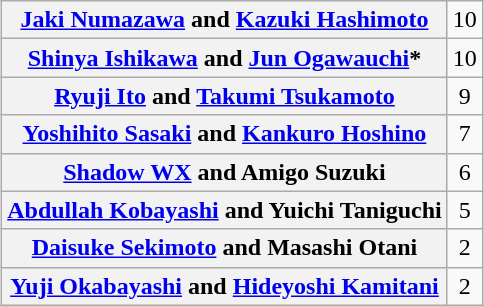<table class="wikitable" style="margin: 1em auto 1em auto;text-align:center">
<tr>
<th><a href='#'>Jaki Numazawa</a> and <a href='#'>Kazuki Hashimoto</a></th>
<td>10</td>
</tr>
<tr>
<th><a href='#'>Shinya Ishikawa</a> and <a href='#'>Jun Ogawauchi</a>*</th>
<td>10</td>
</tr>
<tr>
<th><a href='#'>Ryuji Ito</a> and <a href='#'>Takumi Tsukamoto</a></th>
<td>9</td>
</tr>
<tr>
<th><a href='#'>Yoshihito Sasaki</a> and <a href='#'>Kankuro Hoshino</a></th>
<td>7</td>
</tr>
<tr>
<th><a href='#'>Shadow WX</a> and Amigo Suzuki</th>
<td>6</td>
</tr>
<tr>
<th><a href='#'>Abdullah Kobayashi</a> and Yuichi Taniguchi</th>
<td>5</td>
</tr>
<tr>
<th><a href='#'>Daisuke Sekimoto</a> and Masashi Otani</th>
<td>2</td>
</tr>
<tr>
<th><a href='#'>Yuji Okabayashi</a> and <a href='#'>Hideyoshi Kamitani</a></th>
<td>2</td>
</tr>
</table>
